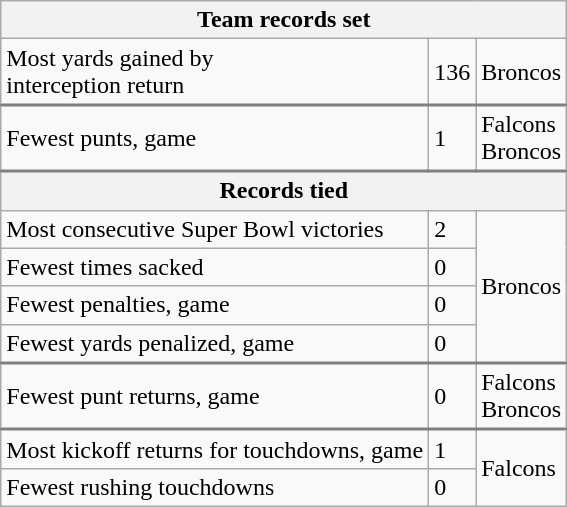<table class="wikitable">
<tr>
<th colspan=3>Team records set</th>
</tr>
<tr style="border-bottom: 2px solid gray">
<td>Most yards gained by <br>interception return</td>
<td>136</td>
<td>Broncos</td>
</tr>
<tr style="border-bottom: 2px solid gray">
<td>Fewest punts, game</td>
<td>1</td>
<td>Falcons<br>Broncos</td>
</tr>
<tr>
<th colspan=3>Records tied</th>
</tr>
<tr>
<td>Most consecutive Super Bowl victories</td>
<td>2</td>
<td rowspan=4>Broncos</td>
</tr>
<tr>
<td>Fewest times sacked</td>
<td>0</td>
</tr>
<tr>
<td>Fewest penalties, game</td>
<td>0</td>
</tr>
<tr style="border-bottom: 2px solid gray">
<td>Fewest yards penalized, game</td>
<td>0</td>
</tr>
<tr style="border-bottom: 2px solid gray">
<td>Fewest punt returns, game</td>
<td>0</td>
<td>Falcons<br>Broncos</td>
</tr>
<tr>
<td>Most kickoff returns for touchdowns, game</td>
<td>1</td>
<td rowspan=2>Falcons</td>
</tr>
<tr>
<td>Fewest rushing touchdowns</td>
<td>0</td>
</tr>
</table>
